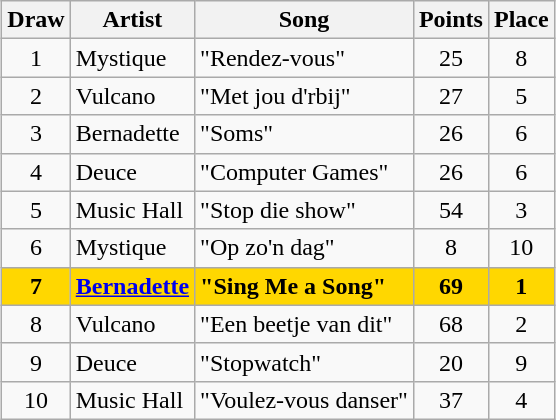<table class="sortable wikitable" style="margin: 1em auto 1em auto; text-align:center">
<tr>
<th>Draw</th>
<th>Artist</th>
<th>Song</th>
<th>Points</th>
<th>Place</th>
</tr>
<tr>
<td>1</td>
<td align="left">Mystique</td>
<td align="left">"Rendez-vous"</td>
<td>25</td>
<td>8</td>
</tr>
<tr>
<td>2</td>
<td align="left">Vulcano</td>
<td align="left">"Met jou d'rbij"</td>
<td>27</td>
<td>5</td>
</tr>
<tr>
<td>3</td>
<td align="left">Bernadette</td>
<td align="left">"Soms"</td>
<td>26</td>
<td>6</td>
</tr>
<tr>
<td>4</td>
<td align="left">Deuce</td>
<td align="left">"Computer Games"</td>
<td>26</td>
<td>6</td>
</tr>
<tr>
<td>5</td>
<td align="left">Music Hall</td>
<td align="left">"Stop die show"</td>
<td>54</td>
<td>3</td>
</tr>
<tr>
<td>6</td>
<td align="left">Mystique</td>
<td align="left">"Op zo'n dag"</td>
<td>8</td>
<td>10</td>
</tr>
<tr style="font-weight:bold; background:gold;">
<td>7</td>
<td align="left"><a href='#'>Bernadette</a></td>
<td align="left">"Sing Me a Song"</td>
<td>69</td>
<td>1</td>
</tr>
<tr>
<td>8</td>
<td align="left">Vulcano</td>
<td align="left">"Een beetje van dit"</td>
<td>68</td>
<td>2</td>
</tr>
<tr>
<td>9</td>
<td align="left">Deuce</td>
<td align="left">"Stopwatch"</td>
<td>20</td>
<td>9</td>
</tr>
<tr>
<td>10</td>
<td align="left">Music Hall</td>
<td align="left">"Voulez-vous danser"</td>
<td>37</td>
<td>4</td>
</tr>
</table>
